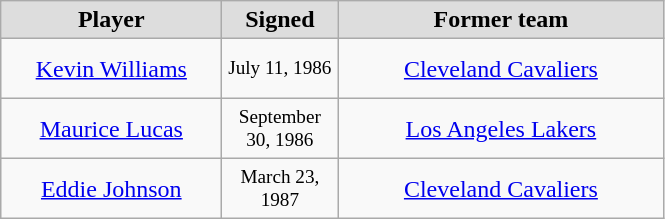<table class="wikitable" style="text-align: center">
<tr align="center" bgcolor="#dddddd">
<td style="width:140px"><strong>Player</strong></td>
<td style="width:70px"><strong>Signed</strong></td>
<td style="width:210px"><strong>Former team</strong></td>
</tr>
<tr style="height:40px">
<td><a href='#'>Kevin Williams</a></td>
<td style="font-size: 80%">July 11, 1986</td>
<td><a href='#'>Cleveland Cavaliers</a></td>
</tr>
<tr style="height:40px">
<td><a href='#'>Maurice Lucas</a></td>
<td style="font-size: 80%">September 30, 1986</td>
<td><a href='#'>Los Angeles Lakers</a></td>
</tr>
<tr style="height:40px">
<td><a href='#'>Eddie Johnson</a></td>
<td style="font-size: 80%">March 23, 1987</td>
<td><a href='#'>Cleveland Cavaliers</a></td>
</tr>
</table>
